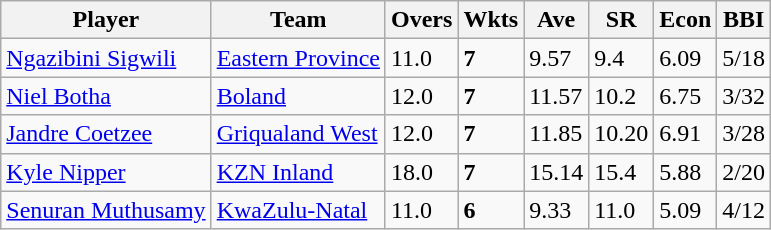<table class="wikitable sortable">
<tr>
<th>Player</th>
<th>Team</th>
<th>Overs</th>
<th>Wkts</th>
<th>Ave</th>
<th>SR</th>
<th>Econ</th>
<th>BBI</th>
</tr>
<tr>
<td><a href='#'>Ngazibini Sigwili</a></td>
<td> <a href='#'>Eastern Province</a></td>
<td>11.0</td>
<td><strong>7</strong></td>
<td>9.57</td>
<td>9.4</td>
<td>6.09</td>
<td>5/18</td>
</tr>
<tr>
<td><a href='#'>Niel Botha</a></td>
<td> <a href='#'>Boland</a></td>
<td>12.0</td>
<td><strong>7</strong></td>
<td>11.57</td>
<td>10.2</td>
<td>6.75</td>
<td>3/32</td>
</tr>
<tr>
<td><a href='#'>Jandre Coetzee</a></td>
<td> <a href='#'>Griqualand West</a></td>
<td>12.0</td>
<td><strong>7</strong></td>
<td>11.85</td>
<td>10.20</td>
<td>6.91</td>
<td>3/28</td>
</tr>
<tr>
<td><a href='#'>Kyle Nipper</a></td>
<td> <a href='#'>KZN Inland</a></td>
<td>18.0</td>
<td><strong>7</strong></td>
<td>15.14</td>
<td>15.4</td>
<td>5.88</td>
<td>2/20</td>
</tr>
<tr>
<td><a href='#'>Senuran Muthusamy</a></td>
<td> <a href='#'>KwaZulu-Natal</a></td>
<td>11.0</td>
<td><strong>6</strong></td>
<td>9.33</td>
<td>11.0</td>
<td>5.09</td>
<td>4/12</td>
</tr>
</table>
